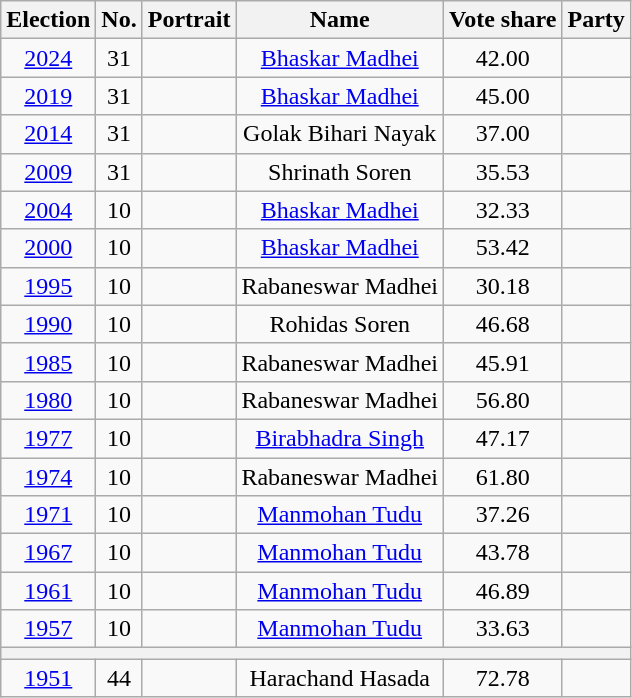<table class="wikitable sortable" style="text-align:center">
<tr>
<th>Election</th>
<th> No.</th>
<th>Portrait</th>
<th>Name</th>
<th>Vote share</th>
<th scope="col" colspan="2">Party</th>
</tr>
<tr>
<td><a href='#'>2024</a></td>
<td>31</td>
<td></td>
<td><a href='#'>Bhaskar Madhei</a></td>
<td>42.00</td>
<td></td>
</tr>
<tr>
<td><a href='#'>2019</a></td>
<td>31</td>
<td></td>
<td><a href='#'>Bhaskar Madhei</a></td>
<td>45.00</td>
<td></td>
</tr>
<tr>
<td><a href='#'>2014</a></td>
<td>31</td>
<td></td>
<td>Golak Bihari Nayak</td>
<td>37.00</td>
<td></td>
</tr>
<tr>
<td><a href='#'>2009</a></td>
<td>31</td>
<td></td>
<td>Shrinath Soren</td>
<td>35.53</td>
<td></td>
</tr>
<tr>
<td><a href='#'>2004</a></td>
<td>10</td>
<td></td>
<td><a href='#'>Bhaskar Madhei</a></td>
<td>32.33</td>
<td></td>
</tr>
<tr>
<td><a href='#'>2000</a></td>
<td>10</td>
<td></td>
<td><a href='#'>Bhaskar Madhei</a></td>
<td>53.42</td>
<td></td>
</tr>
<tr>
<td><a href='#'>1995</a></td>
<td>10</td>
<td></td>
<td>Rabaneswar Madhei</td>
<td>30.18</td>
<td></td>
</tr>
<tr>
<td><a href='#'>1990</a></td>
<td>10</td>
<td></td>
<td>Rohidas Soren</td>
<td>46.68</td>
<td></td>
</tr>
<tr>
<td><a href='#'>1985</a></td>
<td>10</td>
<td></td>
<td>Rabaneswar Madhei</td>
<td>45.91</td>
<td></td>
</tr>
<tr>
<td><a href='#'>1980</a></td>
<td>10</td>
<td></td>
<td>Rabaneswar Madhei</td>
<td>56.80</td>
<td></td>
</tr>
<tr>
<td><a href='#'>1977</a></td>
<td>10</td>
<td></td>
<td><a href='#'>Birabhadra Singh</a></td>
<td>47.17</td>
<td></td>
</tr>
<tr>
<td><a href='#'>1974</a></td>
<td>10</td>
<td></td>
<td>Rabaneswar Madhei</td>
<td>61.80</td>
<td></td>
</tr>
<tr>
<td><a href='#'>1971</a></td>
<td>10</td>
<td></td>
<td><a href='#'>Manmohan Tudu</a></td>
<td>37.26</td>
<td></td>
</tr>
<tr>
<td><a href='#'>1967</a></td>
<td>10</td>
<td></td>
<td><a href='#'>Manmohan Tudu</a></td>
<td>43.78</td>
<td></td>
</tr>
<tr>
<td><a href='#'>1961</a></td>
<td>10</td>
<td></td>
<td><a href='#'>Manmohan Tudu</a></td>
<td>46.89</td>
<td></td>
</tr>
<tr>
<td><a href='#'>1957</a></td>
<td>10</td>
<td></td>
<td><a href='#'>Manmohan Tudu</a></td>
<td>33.63</td>
<td></td>
</tr>
<tr class="sortbottom">
<th colspan="7"></th>
</tr>
<tr class="sortbottom">
<td><a href='#'>1951</a></td>
<td>44</td>
<td></td>
<td>Harachand Hasada</td>
<td>72.78</td>
<td></td>
</tr>
</table>
